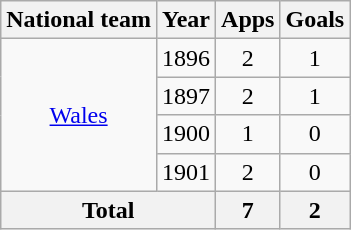<table class=wikitable style="text-align: center">
<tr>
<th>National team</th>
<th>Year</th>
<th>Apps</th>
<th>Goals</th>
</tr>
<tr>
<td rowspan=4><a href='#'>Wales</a></td>
<td>1896</td>
<td>2</td>
<td>1</td>
</tr>
<tr>
<td>1897</td>
<td>2</td>
<td>1</td>
</tr>
<tr>
<td>1900</td>
<td>1</td>
<td>0</td>
</tr>
<tr>
<td>1901</td>
<td>2</td>
<td>0</td>
</tr>
<tr>
<th colspan=2>Total</th>
<th>7</th>
<th>2</th>
</tr>
</table>
